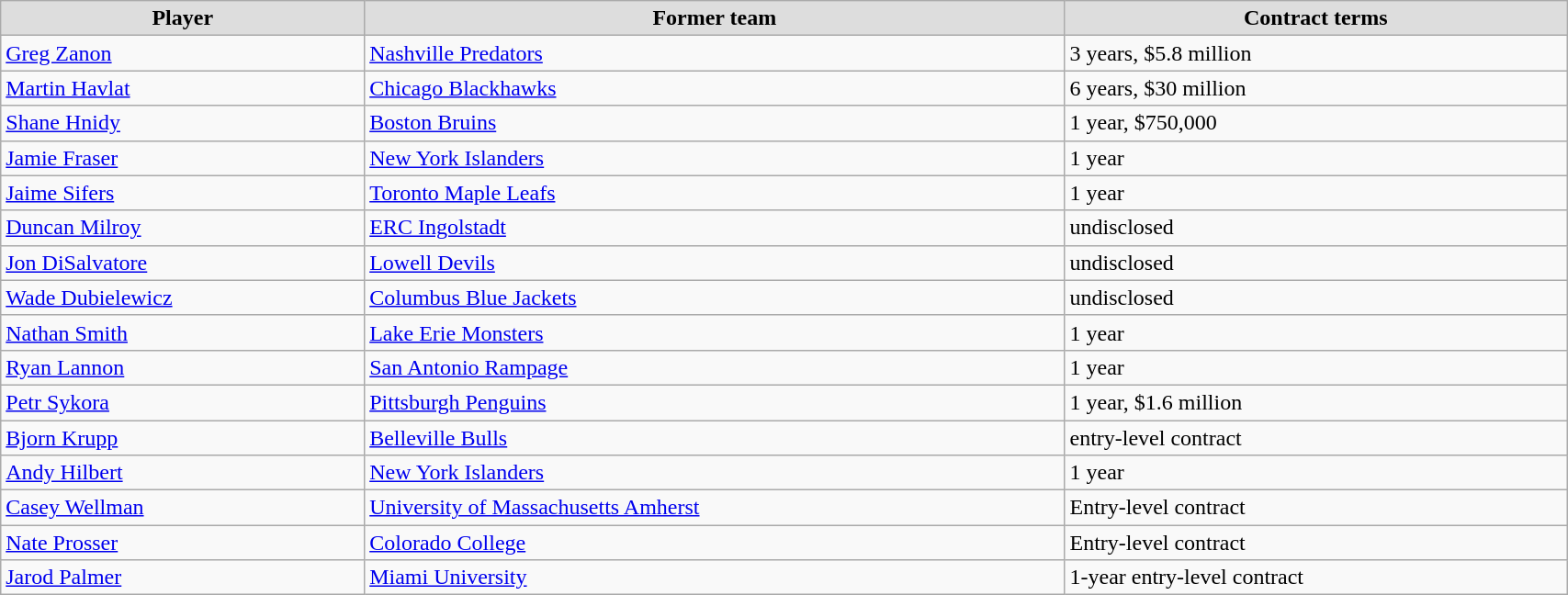<table class="wikitable" width=90%>
<tr align="center"  bgcolor="#dddddd">
<td><strong>Player</strong></td>
<td><strong>Former team</strong></td>
<td><strong>Contract terms</strong></td>
</tr>
<tr>
<td><a href='#'>Greg Zanon</a></td>
<td><a href='#'>Nashville Predators</a></td>
<td>3 years, $5.8 million</td>
</tr>
<tr>
<td><a href='#'>Martin Havlat</a></td>
<td><a href='#'>Chicago Blackhawks</a></td>
<td>6 years, $30 million</td>
</tr>
<tr>
<td><a href='#'>Shane Hnidy</a></td>
<td><a href='#'>Boston Bruins</a></td>
<td>1 year, $750,000</td>
</tr>
<tr>
<td><a href='#'>Jamie Fraser</a></td>
<td><a href='#'>New York Islanders</a></td>
<td>1 year</td>
</tr>
<tr>
<td><a href='#'>Jaime Sifers</a></td>
<td><a href='#'>Toronto Maple Leafs</a></td>
<td>1 year</td>
</tr>
<tr>
<td><a href='#'>Duncan Milroy</a></td>
<td><a href='#'>ERC Ingolstadt</a></td>
<td>undisclosed</td>
</tr>
<tr>
<td><a href='#'>Jon DiSalvatore</a></td>
<td><a href='#'>Lowell Devils</a></td>
<td>undisclosed</td>
</tr>
<tr>
<td><a href='#'>Wade Dubielewicz</a></td>
<td><a href='#'>Columbus Blue Jackets</a></td>
<td>undisclosed</td>
</tr>
<tr>
<td><a href='#'>Nathan Smith</a></td>
<td><a href='#'>Lake Erie Monsters</a></td>
<td>1 year</td>
</tr>
<tr>
<td><a href='#'>Ryan Lannon</a></td>
<td><a href='#'>San Antonio Rampage</a></td>
<td>1 year</td>
</tr>
<tr>
<td><a href='#'>Petr Sykora</a></td>
<td><a href='#'>Pittsburgh Penguins</a></td>
<td>1 year, $1.6 million</td>
</tr>
<tr>
<td><a href='#'>Bjorn Krupp</a></td>
<td><a href='#'>Belleville Bulls</a></td>
<td>entry-level contract</td>
</tr>
<tr>
<td><a href='#'>Andy Hilbert</a></td>
<td><a href='#'>New York Islanders</a></td>
<td>1 year</td>
</tr>
<tr>
<td><a href='#'>Casey Wellman</a></td>
<td><a href='#'>University of Massachusetts Amherst</a></td>
<td>Entry-level contract</td>
</tr>
<tr>
<td><a href='#'>Nate Prosser</a></td>
<td><a href='#'>Colorado College</a></td>
<td>Entry-level contract</td>
</tr>
<tr>
<td><a href='#'>Jarod Palmer</a></td>
<td><a href='#'>Miami University</a></td>
<td>1-year entry-level contract</td>
</tr>
</table>
